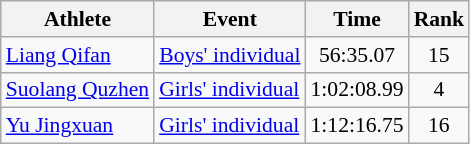<table class="wikitable" style="font-size:90%">
<tr>
<th>Athlete</th>
<th>Event</th>
<th>Time</th>
<th>Rank</th>
</tr>
<tr align=center>
<td align=left><a href='#'>Liang Qifan</a><br></td>
<td align=left><a href='#'>Boys' individual</a></td>
<td>56:35.07</td>
<td>15</td>
</tr>
<tr align=center>
<td align=left><a href='#'>Suolang Quzhen</a><br></td>
<td align=left><a href='#'>Girls' individual</a></td>
<td>1:02:08.99</td>
<td>4</td>
</tr>
<tr align=center>
<td align=left><a href='#'>Yu Jingxuan</a><br></td>
<td align=left><a href='#'>Girls' individual</a></td>
<td>1:12:16.75</td>
<td>16</td>
</tr>
</table>
